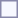<table style="border:1px solid #8888aa; background-color:#f7f8ff; padding:5px; font-size:95%; margin: 0px 12px 12px 0px;">
</table>
